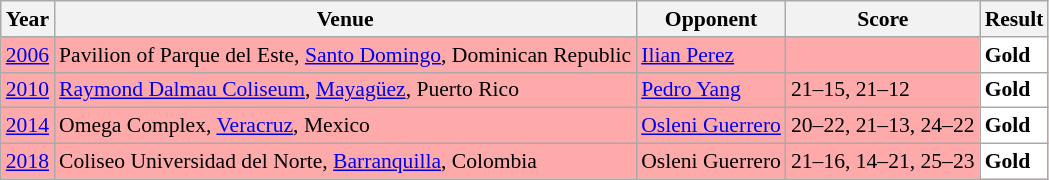<table class="sortable wikitable" style="font-size: 90%;">
<tr>
<th>Year</th>
<th>Venue</th>
<th>Opponent</th>
<th>Score</th>
<th>Result</th>
</tr>
<tr style="background:#FFAAAA">
<td align="center"><a href='#'>2006</a></td>
<td align="left">Pavilion of Parque del Este, <a href='#'>Santo Domingo</a>, Dominican Republic</td>
<td align="left"> <a href='#'>Ilian Perez</a></td>
<td align="left"></td>
<td style="text-align:left; background:white"> <strong>Gold</strong></td>
</tr>
<tr style="background:#FFAAAA">
<td align="center"><a href='#'>2010</a></td>
<td align="left"><a href='#'>Raymond Dalmau Coliseum</a>, <a href='#'>Mayagüez</a>, Puerto Rico</td>
<td align="left"> <a href='#'>Pedro Yang</a></td>
<td align="left">21–15, 21–12</td>
<td style="text-align:left; background:white"> <strong>Gold</strong></td>
</tr>
<tr style="background:#FFAAAA">
<td align="center"><a href='#'>2014</a></td>
<td align="left">Omega Complex, <a href='#'>Veracruz</a>, Mexico</td>
<td align="left"> <a href='#'>Osleni Guerrero</a></td>
<td align="left">20–22, 21–13, 24–22</td>
<td style="text-align:left; background:white"> <strong>Gold</strong></td>
</tr>
<tr style="background:#FFAAAA">
<td align="center"><a href='#'>2018</a></td>
<td align="left">Coliseo Universidad del Norte, <a href='#'>Barranquilla</a>, Colombia</td>
<td align="left"> Osleni Guerrero</td>
<td align="left">21–16, 14–21, 25–23</td>
<td style="text-align:left; background:white"> <strong>Gold</strong></td>
</tr>
</table>
